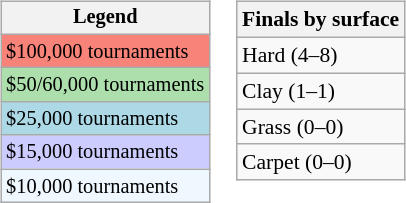<table>
<tr valign=top>
<td><br><table class=wikitable style="font-size:85%">
<tr>
<th>Legend</th>
</tr>
<tr style="background:#f88379;">
<td>$100,000 tournaments</td>
</tr>
<tr style="background:#addfad;">
<td>$50/60,000 tournaments</td>
</tr>
<tr style="background:lightblue;">
<td>$25,000 tournaments</td>
</tr>
<tr style="background:#ccccff;">
<td>$15,000 tournaments</td>
</tr>
<tr style="background:#f0f8ff;">
<td>$10,000 tournaments</td>
</tr>
</table>
</td>
<td><br><table class=wikitable style="font-size:90%">
<tr>
<th>Finals by surface</th>
</tr>
<tr>
<td>Hard (4–8)</td>
</tr>
<tr>
<td>Clay (1–1)</td>
</tr>
<tr>
<td>Grass (0–0)</td>
</tr>
<tr>
<td>Carpet (0–0)</td>
</tr>
</table>
</td>
</tr>
</table>
